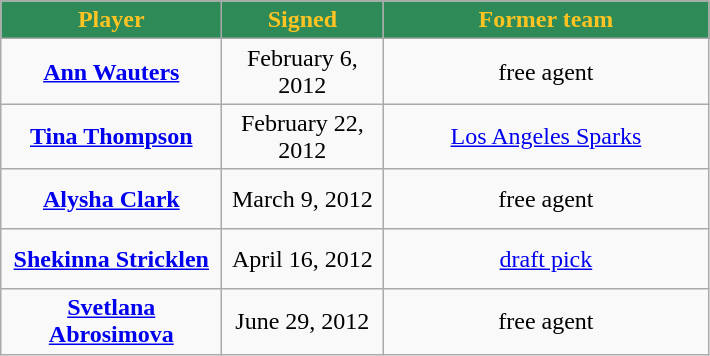<table class="wikitable" style="text-align: center">
<tr align="center" bgcolor="#dddddd">
<td style="background:#2E8B57;color:#FFC322; width:140px"><strong>Player</strong></td>
<td style="background:#2E8B57;color:#FFC322; width:100px"><strong>Signed</strong></td>
<td style="background:#2E8B57;color:#FFC322; width:210px"><strong>Former team</strong></td>
</tr>
<tr style="height:40px">
<td><strong><a href='#'>Ann Wauters</a></strong></td>
<td>February 6, 2012</td>
<td>free agent</td>
</tr>
<tr style="height:40px">
<td><strong><a href='#'>Tina Thompson</a></strong></td>
<td>February 22, 2012</td>
<td><a href='#'>Los Angeles Sparks</a></td>
</tr>
<tr style="height:40px">
<td><strong><a href='#'>Alysha Clark</a></strong></td>
<td>March 9, 2012</td>
<td>free agent</td>
</tr>
<tr style="height:40px">
<td><strong><a href='#'>Shekinna Stricklen</a></strong></td>
<td>April 16, 2012</td>
<td><a href='#'>draft pick</a></td>
</tr>
<tr style="height:40px">
<td><strong><a href='#'>Svetlana Abrosimova</a></strong></td>
<td>June 29, 2012</td>
<td>free agent</td>
</tr>
</table>
